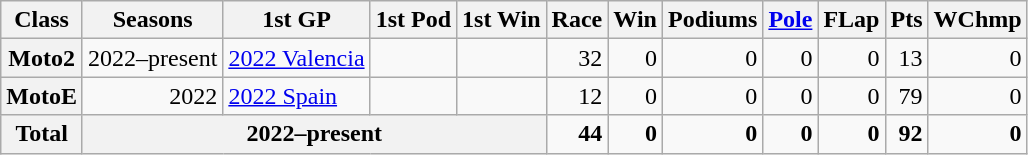<table class="wikitable" style="text-align:right;">
<tr>
<th>Class</th>
<th>Seasons</th>
<th>1st GP</th>
<th>1st Pod</th>
<th>1st Win</th>
<th>Race</th>
<th>Win</th>
<th>Podiums</th>
<th><a href='#'>Pole</a></th>
<th>FLap</th>
<th>Pts</th>
<th>WChmp</th>
</tr>
<tr>
<th>Moto2</th>
<td>2022–present</td>
<td style="text-align:left;"><a href='#'>2022 Valencia</a></td>
<td></td>
<td></td>
<td>32</td>
<td>0</td>
<td>0</td>
<td>0</td>
<td>0</td>
<td>13</td>
<td>0</td>
</tr>
<tr>
<th>MotoE</th>
<td>2022</td>
<td style="text-align:left;"><a href='#'>2022 Spain</a></td>
<td></td>
<td></td>
<td>12</td>
<td>0</td>
<td>0</td>
<td>0</td>
<td>0</td>
<td>79</td>
<td>0</td>
</tr>
<tr>
<th>Total</th>
<th colspan="4">2022–present</th>
<td><strong>44</strong></td>
<td><strong>0</strong></td>
<td><strong>0</strong></td>
<td><strong>0</strong></td>
<td><strong>0</strong></td>
<td><strong>92</strong></td>
<td><strong>0</strong></td>
</tr>
</table>
